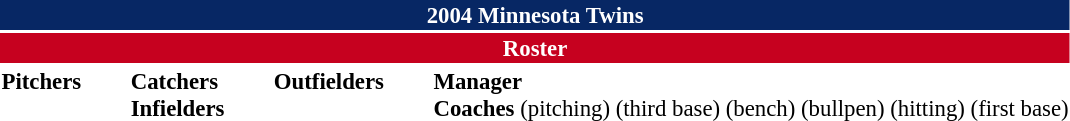<table class="toccolours" style="font-size: 95%;">
<tr>
<th colspan="10" style="background-color: #072764; color: #FFFFFF; text-align: center;">2004 Minnesota Twins</th>
</tr>
<tr>
<td colspan="10" style="background-color: #c6011f; color: white; text-align: center;"><strong>Roster</strong></td>
</tr>
<tr>
<td valign="top"><strong>Pitchers</strong><br>
















</td>
<td width="25px"></td>
<td valign="top"><strong>Catchers</strong><br>




<strong>Infielders</strong>











</td>
<td width="25px"></td>
<td valign="top"><strong>Outfielders</strong><br>





</td>
<td width="25px"></td>
<td valign="top"><strong>Manager</strong><br>
<strong>Coaches</strong>
 (pitching)
 (third base)
 (bench)
 (bullpen)
 (hitting)
 (first base)</td>
</tr>
<tr>
</tr>
<tr>
</tr>
</table>
